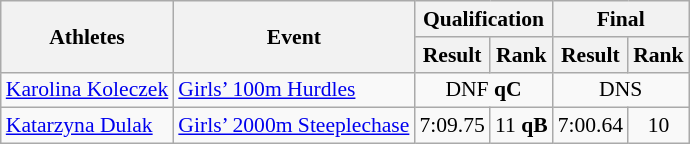<table class="wikitable" border="1" style="font-size:90%">
<tr>
<th rowspan=2>Athletes</th>
<th rowspan=2>Event</th>
<th colspan=2>Qualification</th>
<th colspan=2>Final</th>
</tr>
<tr>
<th>Result</th>
<th>Rank</th>
<th>Result</th>
<th>Rank</th>
</tr>
<tr>
<td><a href='#'>Karolina Koleczek</a></td>
<td><a href='#'>Girls’ 100m Hurdles</a></td>
<td align=center colspan=2>DNF <strong>qC</strong></td>
<td align=center colspan=2>DNS</td>
</tr>
<tr>
<td><a href='#'>Katarzyna Dulak</a></td>
<td><a href='#'>Girls’ 2000m Steeplechase</a></td>
<td align=center>7:09.75</td>
<td align=center>11 <strong>qB</strong></td>
<td align=center>7:00.64</td>
<td align=center>10</td>
</tr>
</table>
